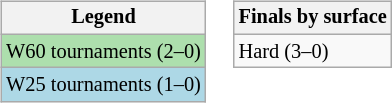<table>
<tr valign=top>
<td><br><table class="wikitable" style=font-size:85%;>
<tr>
<th>Legend</th>
</tr>
<tr style="background:#addfad;">
<td>W60 tournaments (2–0)</td>
</tr>
<tr style="background:lightblue;">
<td>W25 tournaments (1–0)</td>
</tr>
</table>
</td>
<td><br><table class="wikitable" style=font-size:85%;>
<tr>
<th>Finals by surface</th>
</tr>
<tr>
<td>Hard (3–0)</td>
</tr>
</table>
</td>
</tr>
</table>
